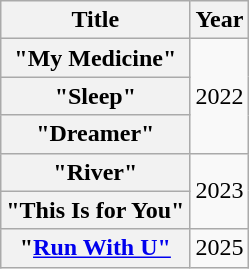<table class="wikitable plainrowheaders" style="text-align:center;">
<tr>
<th scope="col">Title</th>
<th scope="col">Year</th>
</tr>
<tr>
<th scope="row">"My Medicine"</th>
<td rowspan="3">2022</td>
</tr>
<tr>
<th scope="row">"Sleep"</th>
</tr>
<tr>
<th scope="row">"Dreamer"</th>
</tr>
<tr>
<th scope="row">"River"</th>
<td rowspan="2">2023</td>
</tr>
<tr>
<th scope="row">"This Is for You"</th>
</tr>
<tr>
<th scope="row">"<a href='#'>Run With U"</a></th>
<td rowspan="1">2025</td>
</tr>
</table>
